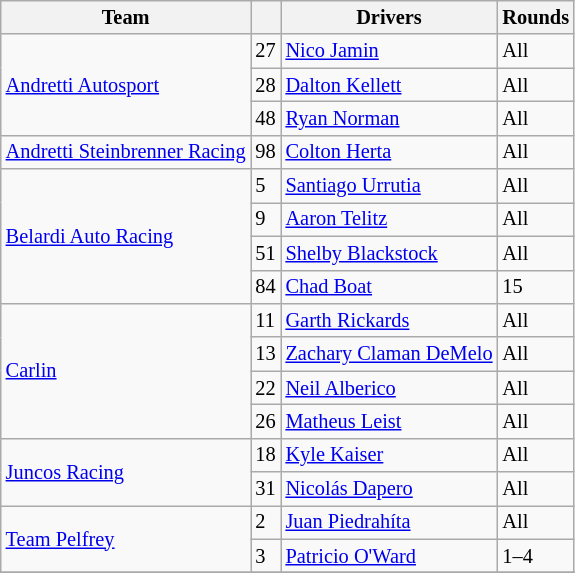<table class="wikitable sortable" style="font-size:85%">
<tr>
<th>Team</th>
<th></th>
<th>Drivers</th>
<th>Rounds</th>
</tr>
<tr>
<td rowspan=3><a href='#'>Andretti Autosport</a></td>
<td>27</td>
<td> <a href='#'>Nico Jamin</a></td>
<td>All</td>
</tr>
<tr>
<td>28</td>
<td> <a href='#'>Dalton Kellett</a></td>
<td>All</td>
</tr>
<tr>
<td>48</td>
<td> <a href='#'>Ryan Norman</a></td>
<td>All</td>
</tr>
<tr>
<td><a href='#'>Andretti Steinbrenner Racing</a></td>
<td>98</td>
<td> <a href='#'>Colton Herta</a></td>
<td>All</td>
</tr>
<tr>
<td rowspan=4><a href='#'>Belardi Auto Racing</a></td>
<td>5</td>
<td> <a href='#'>Santiago Urrutia</a></td>
<td>All</td>
</tr>
<tr>
<td>9</td>
<td> <a href='#'>Aaron Telitz</a></td>
<td>All</td>
</tr>
<tr>
<td>51</td>
<td> <a href='#'>Shelby Blackstock</a></td>
<td>All</td>
</tr>
<tr>
<td>84</td>
<td> <a href='#'>Chad Boat</a></td>
<td>15</td>
</tr>
<tr>
<td rowspan=4><a href='#'>Carlin</a></td>
<td>11</td>
<td> <a href='#'>Garth Rickards</a></td>
<td>All</td>
</tr>
<tr>
<td>13</td>
<td> <a href='#'>Zachary Claman DeMelo</a></td>
<td>All</td>
</tr>
<tr>
<td>22</td>
<td> <a href='#'>Neil Alberico</a></td>
<td>All</td>
</tr>
<tr>
<td>26</td>
<td> <a href='#'>Matheus Leist</a></td>
<td>All</td>
</tr>
<tr>
<td rowspan=2><a href='#'>Juncos Racing</a></td>
<td>18</td>
<td> <a href='#'>Kyle Kaiser</a></td>
<td>All</td>
</tr>
<tr>
<td>31</td>
<td> <a href='#'>Nicolás Dapero</a></td>
<td>All</td>
</tr>
<tr>
<td rowspan=2><a href='#'>Team Pelfrey</a></td>
<td>2</td>
<td> <a href='#'>Juan Piedrahíta</a></td>
<td>All</td>
</tr>
<tr>
<td>3</td>
<td> <a href='#'>Patricio O'Ward</a></td>
<td>1–4</td>
</tr>
<tr>
</tr>
</table>
